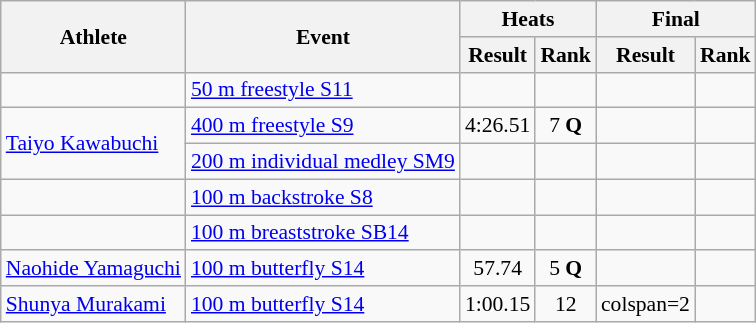<table class=wikitable style="font-size:90%">
<tr>
<th rowspan="2">Athlete</th>
<th rowspan="2">Event</th>
<th colspan="2">Heats</th>
<th colspan="2">Final</th>
</tr>
<tr>
<th>Result</th>
<th>Rank</th>
<th>Result</th>
<th>Rank</th>
</tr>
<tr align=center>
<td align=left> </td>
<td align=left><a href='#'>50 m freestyle S11</a></td>
<td></td>
<td></td>
<td></td>
<td></td>
</tr>
<tr align=center>
<td align=left rowspan=2><a href='#'>Taiyo Kawabuchi</a></td>
<td align=left><a href='#'>400 m freestyle S9</a></td>
<td>4:26.51</td>
<td>7 <strong>Q</strong></td>
<td></td>
<td></td>
</tr>
<tr align=center>
<td align=left><a href='#'>200 m individual medley SM9</a></td>
<td></td>
<td></td>
<td></td>
<td></td>
</tr>
<tr align=center>
<td align=left> </td>
<td align=left><a href='#'>100 m backstroke S8</a></td>
<td></td>
<td></td>
<td></td>
<td></td>
</tr>
<tr align=center>
<td align=left> </td>
<td align=left><a href='#'>100 m breaststroke SB14</a></td>
<td></td>
<td></td>
<td></td>
<td></td>
</tr>
<tr align=center>
<td align=left><a href='#'>Naohide Yamaguchi</a></td>
<td align=left><a href='#'>100 m butterfly S14</a></td>
<td>57.74</td>
<td>5 <strong>Q</strong></td>
<td></td>
<td></td>
</tr>
<tr align=center>
<td align=left><a href='#'>Shunya Murakami</a></td>
<td align=left><a href='#'>100 m butterfly S14</a></td>
<td>1:00.15</td>
<td>12</td>
<td>colspan=2 </td>
</tr>
</table>
